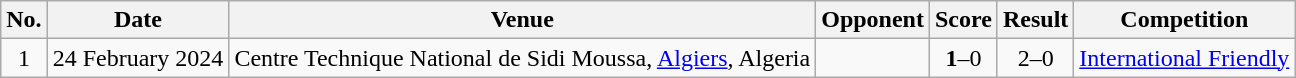<table class="wikitable sortable">
<tr>
<th scope="col">No.</th>
<th scope="col" data-sort-type="date">Date</th>
<th scope="col">Venue</th>
<th scope="col">Opponent</th>
<th scope="col">Score</th>
<th scope="col">Result</th>
<th scope="col">Competition</th>
</tr>
<tr>
<td align="center">1</td>
<td>24 February 2024</td>
<td>Centre Technique National de Sidi Moussa, <a href='#'>Algiers</a>, Algeria</td>
<td></td>
<td align="center"><strong>1</strong>–0</td>
<td align="center">2–0</td>
<td><a href='#'>International Friendly</a></td>
</tr>
</table>
